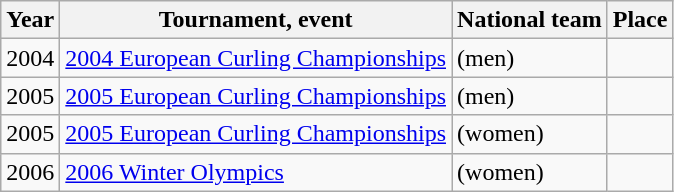<table class="wikitable">
<tr>
<th scope="col">Year</th>
<th scope="col">Tournament, event</th>
<th scope="col">National team</th>
<th scope="col">Place</th>
</tr>
<tr>
<td>2004</td>
<td><a href='#'>2004 European Curling Championships</a></td>
<td> (men)</td>
<td></td>
</tr>
<tr>
<td>2005</td>
<td><a href='#'>2005 European Curling Championships</a></td>
<td> (men)</td>
<td></td>
</tr>
<tr>
<td>2005</td>
<td><a href='#'>2005 European Curling Championships</a></td>
<td> (women)</td>
<td></td>
</tr>
<tr>
<td>2006</td>
<td><a href='#'>2006 Winter Olympics</a></td>
<td> (women)</td>
<td></td>
</tr>
</table>
